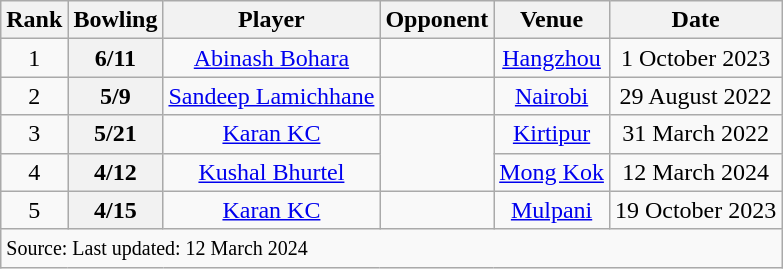<table class="wikitable" style="text-align: center;">
<tr>
<th><strong>Rank</strong></th>
<th><strong>Bowling</strong></th>
<th><strong>Player</strong></th>
<th><strong>Opponent</strong></th>
<th><strong>Venue</strong></th>
<th><strong>Date</strong></th>
</tr>
<tr>
<td>1</td>
<th>6/11</th>
<td><a href='#'>Abinash Bohara</a></td>
<td></td>
<td><a href='#'>Hangzhou</a></td>
<td>1 October 2023</td>
</tr>
<tr>
<td>2</td>
<th>5/9</th>
<td><a href='#'>Sandeep Lamichhane</a></td>
<td></td>
<td><a href='#'>Nairobi</a></td>
<td>29 August 2022</td>
</tr>
<tr>
<td>3</td>
<th>5/21</th>
<td><a href='#'>Karan KC</a></td>
<td rowspan=2></td>
<td><a href='#'>Kirtipur</a></td>
<td>31 March 2022</td>
</tr>
<tr>
<td>4</td>
<th>4/12</th>
<td><a href='#'>Kushal Bhurtel</a></td>
<td><a href='#'>Mong Kok</a></td>
<td>12 March 2024</td>
</tr>
<tr>
<td>5</td>
<th>4/15</th>
<td><a href='#'>Karan KC</a></td>
<td></td>
<td><a href='#'>Mulpani</a></td>
<td>19 October 2023</td>
</tr>
<tr>
<td colspan="6" style="text-align:left;"><small>Source:  Last updated: 12 March 2024</small></td>
</tr>
</table>
